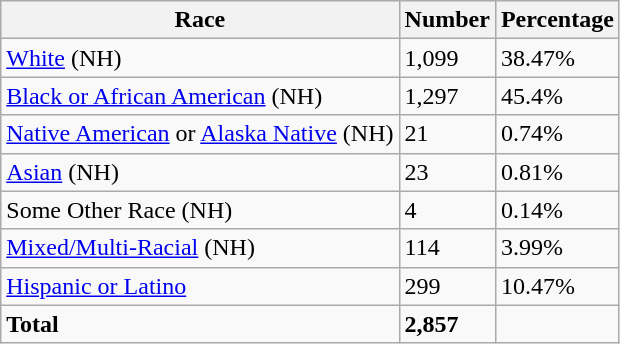<table class="wikitable">
<tr>
<th>Race</th>
<th>Number</th>
<th>Percentage</th>
</tr>
<tr>
<td><a href='#'>White</a> (NH)</td>
<td>1,099</td>
<td>38.47%</td>
</tr>
<tr>
<td><a href='#'>Black or African American</a> (NH)</td>
<td>1,297</td>
<td>45.4%</td>
</tr>
<tr>
<td><a href='#'>Native American</a> or <a href='#'>Alaska Native</a> (NH)</td>
<td>21</td>
<td>0.74%</td>
</tr>
<tr>
<td><a href='#'>Asian</a> (NH)</td>
<td>23</td>
<td>0.81%</td>
</tr>
<tr>
<td>Some Other Race (NH)</td>
<td>4</td>
<td>0.14%</td>
</tr>
<tr>
<td><a href='#'>Mixed/Multi-Racial</a> (NH)</td>
<td>114</td>
<td>3.99%</td>
</tr>
<tr>
<td><a href='#'>Hispanic or Latino</a></td>
<td>299</td>
<td>10.47%</td>
</tr>
<tr>
<td><strong>Total</strong></td>
<td><strong>2,857</strong></td>
<td></td>
</tr>
</table>
